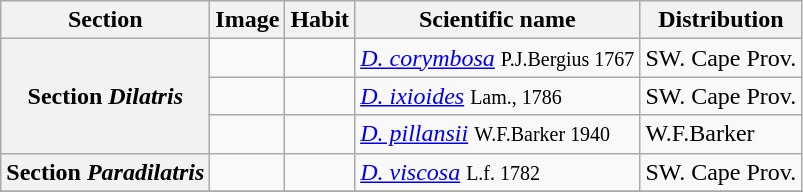<table class="wikitable">
<tr>
<th>Section</th>
<th>Image</th>
<th>Habit</th>
<th>Scientific name</th>
<th>Distribution</th>
</tr>
<tr>
<th rowspan="3" style="text-align:center;">Section <em>Dilatris</em></th>
<td></td>
<td></td>
<td><em><a href='#'>D. corymbosa</a></em> <small>P.J.Bergius 1767</small></td>
<td>SW. Cape Prov.</td>
</tr>
<tr>
<td></td>
<td></td>
<td><em><a href='#'>D. ixioides</a></em> <small>Lam., 1786 </small></td>
<td>SW. Cape Prov.</td>
</tr>
<tr>
<td></td>
<td></td>
<td><em><a href='#'>D. pillansii</a></em> <small>W.F.Barker 1940</small></td>
<td>W.F.Barker</td>
</tr>
<tr>
<th rowspan="1" style="text-align:center;">Section <em>Paradilatris</em></th>
<td></td>
<td></td>
<td><em><a href='#'>D. viscosa</a></em> <small>L.f. 1782</small></td>
<td>SW. Cape Prov.</td>
</tr>
<tr>
</tr>
</table>
